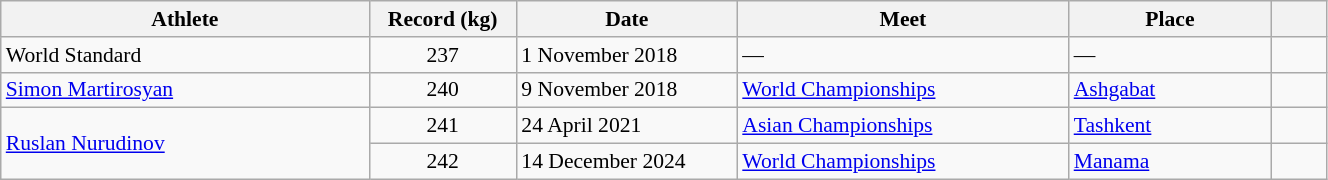<table class="wikitable" style="font-size:90%; width: 70%;">
<tr>
<th width=20%>Athlete</th>
<th width=8%>Record (kg)</th>
<th width=12%>Date</th>
<th width=18%>Meet</th>
<th width=11%>Place</th>
<th width=3%></th>
</tr>
<tr>
<td>World Standard</td>
<td align="center">237</td>
<td>1 November 2018</td>
<td>—</td>
<td>—</td>
<td></td>
</tr>
<tr>
<td> <a href='#'>Simon Martirosyan</a></td>
<td align="center">240</td>
<td>9 November 2018</td>
<td><a href='#'>World Championships</a></td>
<td><a href='#'>Ashgabat</a></td>
<td></td>
</tr>
<tr>
<td rowspan=2> <a href='#'>Ruslan Nurudinov</a></td>
<td align="center">241</td>
<td>24 April 2021</td>
<td><a href='#'>Asian Championships</a></td>
<td><a href='#'>Tashkent</a></td>
<td></td>
</tr>
<tr>
<td align="center">242</td>
<td>14 December 2024</td>
<td><a href='#'>World Championships</a></td>
<td><a href='#'>Manama</a></td>
<td></td>
</tr>
</table>
